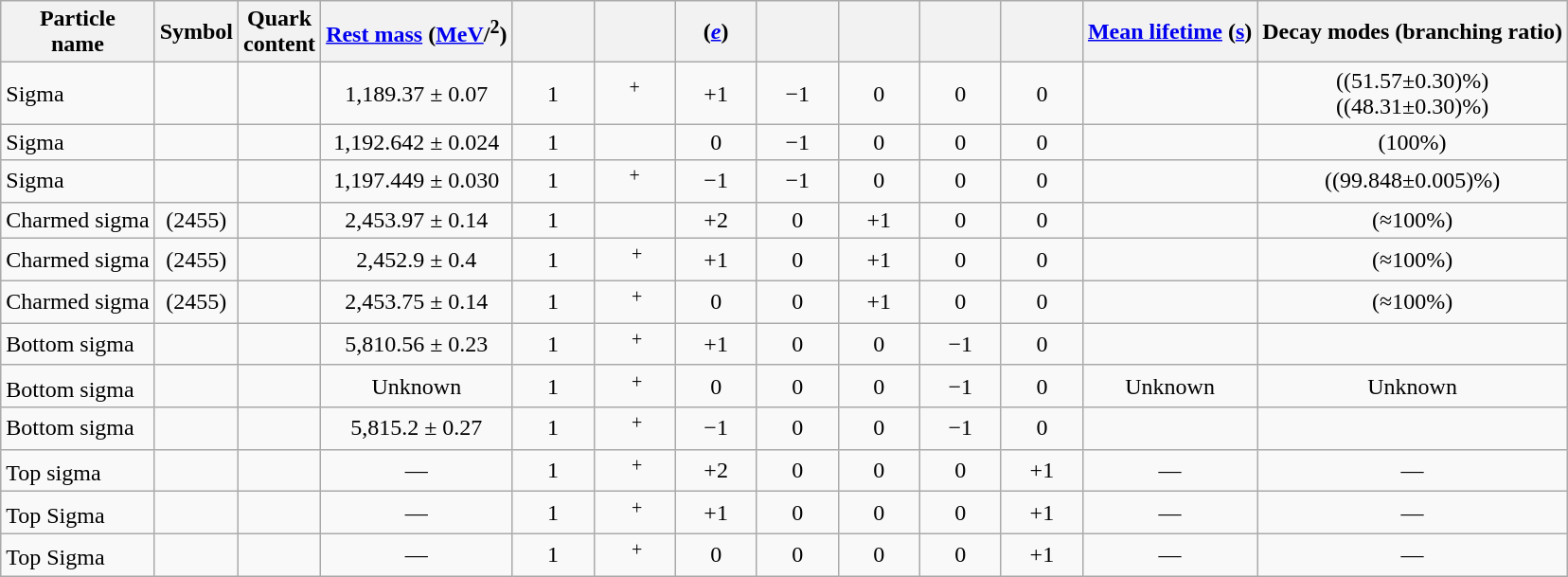<table class="wikitable sortable" style="text-align: center;">
<tr>
<th class=unsortable>Particle <br>name</th>
<th>Symbol</th>
<th class=unsortable>Quark <br>content</th>
<th><a href='#'>Rest mass</a> (<a href='#'>MeV</a>/<a href='#'></a><sup>2</sup>)</th>
<th width="50"><a href='#'></a></th>
<th width="50"><a href='#'></a><sup><a href='#'></a></sup></th>
<th width="50"><a href='#'></a> (<a href='#'><em>e</em></a>)</th>
<th width="50"><a href='#'></a></th>
<th width="50"><a href='#'></a></th>
<th width="50"><a href='#'></a></th>
<th width="50"><a href='#'></a></th>
<th><a href='#'>Mean lifetime</a> (<a href='#'>s</a>)</th>
<th class=unsortable>Decay modes (branching ratio)</th>
</tr>
<tr>
<td align="left">Sigma</td>
<td></td>
<td></td>
<td>1,189.37 ± 0.07</td>
<td>1</td>
<td><sup>+</sup></td>
<td>+1</td>
<td>−1</td>
<td>0</td>
<td>0</td>
<td>0</td>
<td></td>
<td> ((51.57±0.30)%)<br>((48.31±0.30)%)</td>
</tr>
<tr>
<td align="left">Sigma</td>
<td></td>
<td></td>
<td>1,192.642 ± 0.024</td>
<td>1</td>
<td></td>
<td>0</td>
<td>−1</td>
<td>0</td>
<td>0</td>
<td>0</td>
<td></td>
<td> (100%)</td>
</tr>
<tr>
<td align="left">Sigma</td>
<td></td>
<td></td>
<td>1,197.449 ± 0.030</td>
<td>1</td>
<td><sup>+</sup></td>
<td>−1</td>
<td>−1</td>
<td>0</td>
<td>0</td>
<td>0</td>
<td></td>
<td> ((99.848±0.005)%)</td>
</tr>
<tr>
<td align="left">Charmed sigma</td>
<td>(2455)</td>
<td></td>
<td>2,453.97 ± 0.14</td>
<td>1</td>
<td></td>
<td>+2</td>
<td>0</td>
<td>+1</td>
<td>0</td>
<td>0</td>
<td><sup></sup></td>
<td>(≈100%)</td>
</tr>
<tr>
<td align="left">Charmed sigma</td>
<td>(2455)</td>
<td></td>
<td>2,452.9 ± 0.4</td>
<td>1</td>
<td><span></span><sup> <span>+</span></sup></td>
<td>+1</td>
<td>0</td>
<td>+1</td>
<td>0</td>
<td>0</td>
<td><sup></sup></td>
<td> (≈100%)</td>
</tr>
<tr>
<td align="left">Charmed sigma</td>
<td>(2455)</td>
<td></td>
<td>2,453.75 ± 0.14</td>
<td>1</td>
<td><span></span><sup> <span>+</span></sup></td>
<td>0</td>
<td>0</td>
<td>+1</td>
<td>0</td>
<td>0</td>
<td><sup></sup></td>
<td> (≈100%)</td>
</tr>
<tr>
<td align="left">Bottom sigma</td>
<td></td>
<td></td>
<td>5,810.56 ± 0.23</td>
<td><span>1</span></td>
<td><span></span><sup> <span>+</span></sup></td>
<td>+1</td>
<td>0</td>
<td>0</td>
<td>−1</td>
<td>0</td>
<td><sup></sup></td>
<td></td>
</tr>
<tr>
<td align="left">Bottom sigma<sup></sup></td>
<td></td>
<td></td>
<td>Unknown</td>
<td><span>1</span></td>
<td><span></span><sup> <span>+</span></sup></td>
<td>0</td>
<td>0</td>
<td>0</td>
<td>−1</td>
<td>0</td>
<td>Unknown</td>
<td>Unknown</td>
</tr>
<tr>
<td align="left">Bottom sigma</td>
<td></td>
<td></td>
<td>5,815.2 ± 0.27</td>
<td><span>1</span></td>
<td><span></span><sup> <span>+</span></sup></td>
<td>−1</td>
<td>0</td>
<td>0</td>
<td>−1</td>
<td>0</td>
<td><sup></sup></td>
<td></td>
</tr>
<tr>
<td align="left">Top sigma<sup></sup></td>
<td></td>
<td></td>
<td>—</td>
<td><span>1</span></td>
<td><span></span><sup> <span>+</span></sup></td>
<td>+2</td>
<td>0</td>
<td>0</td>
<td>0</td>
<td>+1</td>
<td>—</td>
<td>—</td>
</tr>
<tr>
<td align="left">Top Sigma<sup></sup></td>
<td></td>
<td></td>
<td>—</td>
<td><span>1</span></td>
<td><span></span><sup> <span>+</span></sup></td>
<td>+1</td>
<td>0</td>
<td>0</td>
<td>0</td>
<td>+1</td>
<td>—</td>
<td>—</td>
</tr>
<tr>
<td align="left">Top Sigma<sup></sup></td>
<td></td>
<td></td>
<td>—</td>
<td><span>1</span></td>
<td><span></span><sup> <span>+</span></sup></td>
<td>0</td>
<td>0</td>
<td>0</td>
<td>0</td>
<td>+1</td>
<td>—</td>
<td>—</td>
</tr>
</table>
